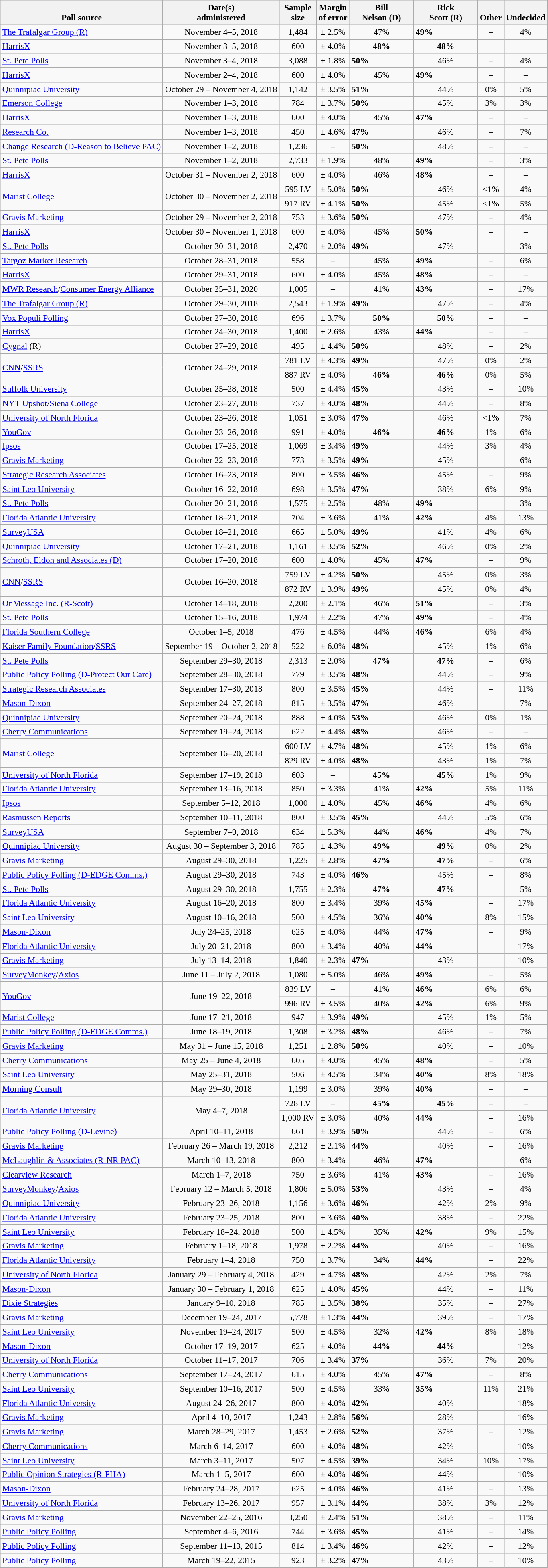<table class="wikitable" style="font-size:90%">
<tr valign=bottom>
<th>Poll source</th>
<th>Date(s)<br>administered</th>
<th>Sample<br>size</th>
<th>Margin<br>of error</th>
<th style="width:100px;">Bill<br>Nelson (D)</th>
<th style="width:100px;">Rick<br>Scott (R)</th>
<th>Other</th>
<th>Undecided</th>
</tr>
<tr>
<td><a href='#'>The Trafalgar Group (R)</a></td>
<td align=center>November 4–5, 2018</td>
<td align=center>1,484</td>
<td align=center>± 2.5%</td>
<td align=center>47%</td>
<td><strong>49%</strong></td>
<td align=center>–</td>
<td align=center>4%</td>
</tr>
<tr>
<td><a href='#'>HarrisX</a></td>
<td align=center>November 3–5, 2018</td>
<td align=center>600</td>
<td align=center>± 4.0%</td>
<td align=center><strong>48%</strong></td>
<td align=center><strong>48%</strong></td>
<td align=center>–</td>
<td align=center>–</td>
</tr>
<tr>
<td><a href='#'>St. Pete Polls</a></td>
<td align=center>November 3–4, 2018</td>
<td align=center>3,088</td>
<td align=center>± 1.8%</td>
<td><strong>50%</strong></td>
<td align=center>46%</td>
<td align=center>–</td>
<td align=center>4%</td>
</tr>
<tr>
<td><a href='#'>HarrisX</a></td>
<td align=center>November 2–4, 2018</td>
<td align=center>600</td>
<td align=center>± 4.0%</td>
<td align=center>45%</td>
<td><strong>49%</strong></td>
<td align=center>–</td>
<td align=center>–</td>
</tr>
<tr>
<td><a href='#'>Quinnipiac University</a></td>
<td align=center>October 29 – November 4, 2018</td>
<td align=center>1,142</td>
<td align=center>± 3.5%</td>
<td><strong>51%</strong></td>
<td align=center>44%</td>
<td align=center>0%</td>
<td align=center>5%</td>
</tr>
<tr>
<td><a href='#'>Emerson College</a></td>
<td align=center>November 1–3, 2018</td>
<td align=center>784</td>
<td align=center>± 3.7%</td>
<td><strong>50%</strong></td>
<td align=center>45%</td>
<td align=center>3%</td>
<td align=center>3%</td>
</tr>
<tr>
<td><a href='#'>HarrisX</a></td>
<td align=center>November 1–3, 2018</td>
<td align=center>600</td>
<td align=center>± 4.0%</td>
<td align=center>45%</td>
<td><strong>47%</strong></td>
<td align=center>–</td>
<td align=center>–</td>
</tr>
<tr>
<td><a href='#'>Research Co.</a></td>
<td align=center>November 1–3, 2018</td>
<td align=center>450</td>
<td align=center>± 4.6%</td>
<td><strong>47%</strong></td>
<td align=center>46%</td>
<td align=center>–</td>
<td align=center>7%</td>
</tr>
<tr>
<td><a href='#'>Change Research (D-Reason to Believe PAC)</a></td>
<td align=center>November 1–2, 2018</td>
<td align=center>1,236</td>
<td align=center>–</td>
<td><strong>50%</strong></td>
<td align=center>48%</td>
<td align=center>–</td>
<td align=center>–</td>
</tr>
<tr>
<td><a href='#'>St. Pete Polls</a></td>
<td align=center>November 1–2, 2018</td>
<td align=center>2,733</td>
<td align=center>± 1.9%</td>
<td align=center>48%</td>
<td><strong>49%</strong></td>
<td align=center>–</td>
<td align=center>3%</td>
</tr>
<tr>
<td><a href='#'>HarrisX</a></td>
<td align=center>October 31 – November 2, 2018</td>
<td align=center>600</td>
<td align=center>± 4.0%</td>
<td align=center>46%</td>
<td><strong>48%</strong></td>
<td align=center>–</td>
<td align=center>–</td>
</tr>
<tr>
<td rowspan=2><a href='#'>Marist College</a></td>
<td rowspan=2 align=center>October 30 – November 2, 2018</td>
<td align=center>595 LV</td>
<td align=center>± 5.0%</td>
<td><strong>50%</strong></td>
<td align=center>46%</td>
<td align=center><1%</td>
<td align=center>4%</td>
</tr>
<tr>
<td align=center>917 RV</td>
<td align=center>± 4.1%</td>
<td><strong>50%</strong></td>
<td align=center>45%</td>
<td align=center><1%</td>
<td align=center>5%</td>
</tr>
<tr>
<td><a href='#'>Gravis Marketing</a></td>
<td align=center>October 29 – November 2, 2018</td>
<td align=center>753</td>
<td align=center>± 3.6%</td>
<td><strong>50%</strong></td>
<td align=center>47%</td>
<td align=center>–</td>
<td align=center>4%</td>
</tr>
<tr>
<td><a href='#'>HarrisX</a></td>
<td align=center>October 30 – November 1, 2018</td>
<td align=center>600</td>
<td align=center>± 4.0%</td>
<td align=center>45%</td>
<td><strong>50%</strong></td>
<td align=center>–</td>
<td align=center>–</td>
</tr>
<tr>
<td><a href='#'>St. Pete Polls</a></td>
<td align=center>October 30–31, 2018</td>
<td align=center>2,470</td>
<td align=center>± 2.0%</td>
<td><strong>49%</strong></td>
<td align=center>47%</td>
<td align=center>–</td>
<td align=center>3%</td>
</tr>
<tr>
<td><a href='#'>Targoz Market Research</a></td>
<td align=center>October 28–31, 2018</td>
<td align=center>558</td>
<td align=center>–</td>
<td align=center>45%</td>
<td><strong>49%</strong></td>
<td align=center>–</td>
<td align=center>6%</td>
</tr>
<tr>
<td><a href='#'>HarrisX</a></td>
<td align=center>October 29–31, 2018</td>
<td align=center>600</td>
<td align=center>± 4.0%</td>
<td align=center>45%</td>
<td><strong>48%</strong></td>
<td align=center>–</td>
<td align=center>–</td>
</tr>
<tr>
<td><a href='#'>MWR Research</a>/<a href='#'>Consumer Energy Alliance</a></td>
<td align=center>October 25–31, 2020</td>
<td align=center>1,005</td>
<td align=center>–</td>
<td align=center>41%</td>
<td><strong>43%</strong></td>
<td align=center>–</td>
<td align=center>17%</td>
</tr>
<tr>
<td><a href='#'>The Trafalgar Group (R)</a></td>
<td align=center>October 29–30, 2018</td>
<td align=center>2,543</td>
<td align=center>± 1.9%</td>
<td><strong>49%</strong></td>
<td align=center>47%</td>
<td align=center>–</td>
<td align=center>4%</td>
</tr>
<tr>
<td><a href='#'>Vox Populi Polling</a></td>
<td align=center>October 27–30, 2018</td>
<td align=center>696</td>
<td align=center>± 3.7%</td>
<td align=center><strong>50%</strong></td>
<td align=center><strong>50%</strong></td>
<td align=center>–</td>
<td align=center>–</td>
</tr>
<tr>
<td><a href='#'>HarrisX</a></td>
<td align=center>October 24–30, 2018</td>
<td align=center>1,400</td>
<td align=center>± 2.6%</td>
<td align=center>43%</td>
<td><strong>44%</strong></td>
<td align=center>–</td>
<td align=center>–</td>
</tr>
<tr>
<td><a href='#'>Cygnal</a> (R)</td>
<td align=center>October 27–29, 2018</td>
<td align=center>495</td>
<td align=center>± 4.4%</td>
<td><strong>50%</strong></td>
<td align=center>48%</td>
<td align=center>–</td>
<td align=center>2%</td>
</tr>
<tr>
<td rowspan=2><a href='#'>CNN</a>/<a href='#'>SSRS</a></td>
<td rowspan=2 align=center>October 24–29, 2018</td>
<td align=center>781 LV</td>
<td align=center>± 4.3%</td>
<td><strong>49%</strong></td>
<td align=center>47%</td>
<td align=center>0%</td>
<td align=center>2%</td>
</tr>
<tr>
<td align=center>887 RV</td>
<td align=center>± 4.0%</td>
<td align=center><strong>46%</strong></td>
<td align=center><strong>46%</strong></td>
<td align=center>0%</td>
<td align=center>5%</td>
</tr>
<tr>
<td><a href='#'>Suffolk University</a></td>
<td align=center>October 25–28, 2018</td>
<td align=center>500</td>
<td align=center>± 4.4%</td>
<td><strong>45%</strong></td>
<td align=center>43%</td>
<td align=center>–</td>
<td align=center>10%</td>
</tr>
<tr>
<td><a href='#'>NYT Upshot</a>/<a href='#'>Siena College</a></td>
<td align=center>October 23–27, 2018</td>
<td align=center>737</td>
<td align=center>± 4.0%</td>
<td><strong>48%</strong></td>
<td align=center>44%</td>
<td align=center>–</td>
<td align=center>8%</td>
</tr>
<tr>
<td><a href='#'>University of North Florida</a></td>
<td align=center>October 23–26, 2018</td>
<td align=center>1,051</td>
<td align=center>± 3.0%</td>
<td><strong>47%</strong></td>
<td align=center>46%</td>
<td align=center><1%</td>
<td align=center>7%</td>
</tr>
<tr>
<td><a href='#'>YouGov</a></td>
<td align=center>October 23–26, 2018</td>
<td align=center>991</td>
<td align=center>± 4.0%</td>
<td align=center><strong>46%</strong></td>
<td align=center><strong>46%</strong></td>
<td align=center>1%</td>
<td align=center>6%</td>
</tr>
<tr>
<td><a href='#'>Ipsos</a></td>
<td align=center>October 17–25, 2018</td>
<td align=center>1,069</td>
<td align=center>± 3.4%</td>
<td><strong>49%</strong></td>
<td align=center>44%</td>
<td align=center>3%</td>
<td align=center>4%</td>
</tr>
<tr>
<td><a href='#'>Gravis Marketing</a></td>
<td align=center>October 22–23, 2018</td>
<td align=center>773</td>
<td align=center>± 3.5%</td>
<td><strong>49%</strong></td>
<td align=center>45%</td>
<td align=center>–</td>
<td align=center>6%</td>
</tr>
<tr>
<td><a href='#'>Strategic Research Associates</a></td>
<td align=center>October 16–23, 2018</td>
<td align=center>800</td>
<td align=center>± 3.5%</td>
<td><strong>46%</strong></td>
<td align=center>45%</td>
<td align=center>–</td>
<td align=center>9%</td>
</tr>
<tr>
<td><a href='#'>Saint Leo University</a></td>
<td align=center>October 16–22, 2018</td>
<td align=center>698</td>
<td align=center>± 3.5%</td>
<td><strong>47%</strong></td>
<td align=center>38%</td>
<td align=center>6%</td>
<td align=center>9%</td>
</tr>
<tr>
<td><a href='#'>St. Pete Polls</a></td>
<td align=center>October 20–21, 2018</td>
<td align=center>1,575</td>
<td align=center>± 2.5%</td>
<td align=center>48%</td>
<td><strong>49%</strong></td>
<td align=center>–</td>
<td align=center>3%</td>
</tr>
<tr>
<td><a href='#'>Florida Atlantic University</a></td>
<td align=center>October 18–21, 2018</td>
<td align=center>704</td>
<td align=center>± 3.6%</td>
<td align=center>41%</td>
<td><strong>42%</strong></td>
<td align=center>4%</td>
<td align=center>13%</td>
</tr>
<tr>
<td><a href='#'>SurveyUSA</a></td>
<td align=center>October 18–21, 2018</td>
<td align=center>665</td>
<td align=center>± 5.0%</td>
<td><strong>49%</strong></td>
<td align=center>41%</td>
<td align=center>4%</td>
<td align=center>6%</td>
</tr>
<tr>
<td><a href='#'>Quinnipiac University</a></td>
<td align=center>October 17–21, 2018</td>
<td align=center>1,161</td>
<td align=center>± 3.5%</td>
<td><strong>52%</strong></td>
<td align=center>46%</td>
<td align=center>0%</td>
<td align=center>2%</td>
</tr>
<tr>
<td><a href='#'>Schroth, Eldon and Associates (D)</a></td>
<td align=center>October 17–20, 2018</td>
<td align=center>600</td>
<td align=center>± 4.0%</td>
<td align=center>45%</td>
<td><strong>47%</strong></td>
<td align=center>–</td>
<td align=center>9%</td>
</tr>
<tr>
<td rowspan=2><a href='#'>CNN</a>/<a href='#'>SSRS</a></td>
<td rowspan=2 align=center>October 16–20, 2018</td>
<td align=center>759 LV</td>
<td align=center>± 4.2%</td>
<td><strong>50%</strong></td>
<td align=center>45%</td>
<td align=center>0%</td>
<td align=center>3%</td>
</tr>
<tr>
<td align=center>872 RV</td>
<td align=center>± 3.9%</td>
<td><strong>49%</strong></td>
<td align=center>45%</td>
<td align=center>0%</td>
<td align=center>4%</td>
</tr>
<tr>
<td><a href='#'>OnMessage Inc. (R-Scott)</a></td>
<td align=center>October 14–18, 2018</td>
<td align=center>2,200</td>
<td align=center>± 2.1%</td>
<td align=center>46%</td>
<td><strong>51%</strong></td>
<td align=center>–</td>
<td align=center>3%</td>
</tr>
<tr>
<td><a href='#'>St. Pete Polls</a></td>
<td align=center>October 15–16, 2018</td>
<td align=center>1,974</td>
<td align=center>± 2.2%</td>
<td align=center>47%</td>
<td><strong>49%</strong></td>
<td align=center>–</td>
<td align=center>4%</td>
</tr>
<tr>
<td><a href='#'>Florida Southern College</a></td>
<td align=center>October 1–5, 2018</td>
<td align=center>476</td>
<td align=center>± 4.5%</td>
<td align=center>44%</td>
<td><strong>46%</strong></td>
<td align=center>6%</td>
<td align=center>4%</td>
</tr>
<tr>
<td><a href='#'>Kaiser Family Foundation</a>/<a href='#'>SSRS</a></td>
<td align=center>September 19 – October 2, 2018</td>
<td align=center>522</td>
<td align=center>± 6.0%</td>
<td><strong>48%</strong></td>
<td align=center>45%</td>
<td align=center>1%</td>
<td align=center>6%</td>
</tr>
<tr>
<td><a href='#'>St. Pete Polls</a></td>
<td align=center>September 29–30, 2018</td>
<td align=center>2,313</td>
<td align=center>± 2.0%</td>
<td align=center><strong>47%</strong></td>
<td align=center><strong>47%</strong></td>
<td align=center>–</td>
<td align=center>6%</td>
</tr>
<tr>
<td><a href='#'>Public Policy Polling (D-Protect Our Care)</a></td>
<td align=center>September 28–30, 2018</td>
<td align=center>779</td>
<td align=center>± 3.5%</td>
<td><strong>48%</strong></td>
<td align=center>44%</td>
<td align=center>–</td>
<td align=center>9%</td>
</tr>
<tr>
<td><a href='#'>Strategic Research Associates</a></td>
<td align=center>September 17–30, 2018</td>
<td align=center>800</td>
<td align=center>± 3.5%</td>
<td><strong>45%</strong></td>
<td align=center>44%</td>
<td align=center>–</td>
<td align=center>11%</td>
</tr>
<tr>
<td><a href='#'>Mason-Dixon</a></td>
<td align=center>September 24–27, 2018</td>
<td align=center>815</td>
<td align=center>± 3.5%</td>
<td><strong>47%</strong></td>
<td align=center>46%</td>
<td align=center>–</td>
<td align=center>7%</td>
</tr>
<tr>
<td><a href='#'>Quinnipiac University</a></td>
<td align=center>September 20–24, 2018</td>
<td align=center>888</td>
<td align=center>± 4.0%</td>
<td><strong>53%</strong></td>
<td align=center>46%</td>
<td align=center>0%</td>
<td align=center>1%</td>
</tr>
<tr>
<td><a href='#'>Cherry Communications</a></td>
<td align=center>September 19–24, 2018</td>
<td align=center>622</td>
<td align=center>± 4.4%</td>
<td><strong>48%</strong></td>
<td align=center>46%</td>
<td align=center>–</td>
<td align=center>–</td>
</tr>
<tr>
<td rowspan=2><a href='#'>Marist College</a></td>
<td rowspan=2 align=center>September 16–20, 2018</td>
<td align=center>600 LV</td>
<td align=center>± 4.7%</td>
<td><strong>48%</strong></td>
<td align=center>45%</td>
<td align=center>1%</td>
<td align=center>6%</td>
</tr>
<tr>
<td align=center>829 RV</td>
<td align=center>± 4.0%</td>
<td><strong>48%</strong></td>
<td align=center>43%</td>
<td align=center>1%</td>
<td align=center>7%</td>
</tr>
<tr>
<td><a href='#'>University of North Florida</a></td>
<td align=center>September 17–19, 2018</td>
<td align=center>603</td>
<td align=center>–</td>
<td align=center><strong>45%</strong></td>
<td align=center><strong>45%</strong></td>
<td align=center>1%</td>
<td align=center>9%</td>
</tr>
<tr>
<td><a href='#'>Florida Atlantic University</a></td>
<td align=center>September 13–16, 2018</td>
<td align=center>850</td>
<td align=center>± 3.3%</td>
<td align=center>41%</td>
<td><strong>42%</strong></td>
<td align=center>5%</td>
<td align=center>11%</td>
</tr>
<tr>
<td><a href='#'>Ipsos</a></td>
<td align=center>September 5–12, 2018</td>
<td align=center>1,000</td>
<td align=center>± 4.0%</td>
<td align=center>45%</td>
<td><strong>46%</strong></td>
<td align=center>4%</td>
<td align=center>6%</td>
</tr>
<tr>
<td><a href='#'>Rasmussen Reports</a></td>
<td align=center>September 10–11, 2018</td>
<td align=center>800</td>
<td align=center>± 3.5%</td>
<td><strong>45%</strong></td>
<td align=center>44%</td>
<td align=center>5%</td>
<td align=center>6%</td>
</tr>
<tr>
<td><a href='#'>SurveyUSA</a></td>
<td align=center>September 7–9, 2018</td>
<td align=center>634</td>
<td align=center>± 5.3%</td>
<td align=center>44%</td>
<td><strong>46%</strong></td>
<td align=center>4%</td>
<td align=center>7%</td>
</tr>
<tr>
<td><a href='#'>Quinnipiac University</a></td>
<td align=center>August 30 – September 3, 2018</td>
<td align=center>785</td>
<td align=center>± 4.3%</td>
<td align=center><strong>49%</strong></td>
<td align=center><strong>49%</strong></td>
<td align=center>0%</td>
<td align=center>2%</td>
</tr>
<tr>
<td><a href='#'>Gravis Marketing</a></td>
<td align=center>August 29–30, 2018</td>
<td align=center>1,225</td>
<td align=center>± 2.8%</td>
<td align=center><strong>47%</strong></td>
<td align=center><strong>47%</strong></td>
<td align=center>–</td>
<td align=center>6%</td>
</tr>
<tr>
<td><a href='#'>Public Policy Polling (D-EDGE Comms.)</a></td>
<td align=center>August 29–30, 2018</td>
<td align=center>743</td>
<td align=center>± 4.0%</td>
<td><strong>46%</strong></td>
<td align=center>45%</td>
<td align=center>–</td>
<td align=center>8%</td>
</tr>
<tr>
<td><a href='#'>St. Pete Polls</a></td>
<td align=center>August 29–30, 2018</td>
<td align=center>1,755</td>
<td align=center>± 2.3%</td>
<td align=center><strong>47%</strong></td>
<td align=center><strong>47%</strong></td>
<td align=center>–</td>
<td align=center>5%</td>
</tr>
<tr>
<td><a href='#'>Florida Atlantic University</a></td>
<td align=center>August 16–20, 2018</td>
<td align=center>800</td>
<td align=center>± 3.4%</td>
<td align=center>39%</td>
<td><strong>45%</strong></td>
<td align=center>–</td>
<td align=center>17%</td>
</tr>
<tr>
<td><a href='#'>Saint Leo University</a></td>
<td align=center>August 10–16, 2018</td>
<td align=center>500</td>
<td align=center>± 4.5%</td>
<td align=center>36%</td>
<td><strong>40%</strong></td>
<td align=center>8%</td>
<td align=center>15%</td>
</tr>
<tr>
<td><a href='#'>Mason-Dixon</a></td>
<td align=center>July 24–25, 2018</td>
<td align=center>625</td>
<td align=center>± 4.0%</td>
<td align=center>44%</td>
<td><strong>47%</strong></td>
<td align=center>–</td>
<td align=center>9%</td>
</tr>
<tr>
<td><a href='#'>Florida Atlantic University</a></td>
<td align=center>July 20–21, 2018</td>
<td align=center>800</td>
<td align=center>± 3.4%</td>
<td align=center>40%</td>
<td><strong>44%</strong></td>
<td align=center>–</td>
<td align=center>17%</td>
</tr>
<tr>
<td><a href='#'>Gravis Marketing</a></td>
<td align=center>July 13–14, 2018</td>
<td align=center>1,840</td>
<td align=center>± 2.3%</td>
<td><strong>47%</strong></td>
<td align=center>43%</td>
<td align=center>–</td>
<td align=center>10%</td>
</tr>
<tr>
<td><a href='#'>SurveyMonkey</a>/<a href='#'>Axios</a></td>
<td align=center>June 11 – July 2, 2018</td>
<td align=center>1,080</td>
<td align=center>± 5.0%</td>
<td align=center>46%</td>
<td><strong>49%</strong></td>
<td align=center>–</td>
<td align=center>5%</td>
</tr>
<tr>
<td rowspan=2><a href='#'>YouGov</a></td>
<td rowspan=2 align=center>June 19–22, 2018</td>
<td align=center>839 LV</td>
<td align=center>–</td>
<td align=center>41%</td>
<td><strong>46%</strong></td>
<td align=center>6%</td>
<td align=center>6%</td>
</tr>
<tr>
<td align=center>996 RV</td>
<td align=center>± 3.5%</td>
<td align=center>40%</td>
<td><strong>42%</strong></td>
<td align=center>6%</td>
<td align=center>9%</td>
</tr>
<tr>
<td><a href='#'>Marist College</a></td>
<td align=center>June 17–21, 2018</td>
<td align=center>947</td>
<td align=center>± 3.9%</td>
<td><strong>49%</strong></td>
<td align=center>45%</td>
<td align=center>1%</td>
<td align=center>5%</td>
</tr>
<tr>
<td><a href='#'>Public Policy Polling (D-EDGE Comms.)</a></td>
<td align=center>June 18–19, 2018</td>
<td align=center>1,308</td>
<td align=center>± 3.2%</td>
<td><strong>48%</strong></td>
<td align=center>46%</td>
<td align=center>–</td>
<td align=center>7%</td>
</tr>
<tr>
<td><a href='#'>Gravis Marketing</a></td>
<td align=center>May 31 – June 15, 2018</td>
<td align=center>1,251</td>
<td align=center>± 2.8%</td>
<td><strong>50%</strong></td>
<td align=center>40%</td>
<td align=center>–</td>
<td align=center>10%</td>
</tr>
<tr>
<td><a href='#'>Cherry Communications</a></td>
<td align=center>May 25 – June 4, 2018</td>
<td align=center>605</td>
<td align=center>± 4.0%</td>
<td align=center>45%</td>
<td><strong>48%</strong></td>
<td align=center>–</td>
<td align=center>5%</td>
</tr>
<tr>
<td><a href='#'>Saint Leo University</a></td>
<td align=center>May 25–31, 2018</td>
<td align=center>506</td>
<td align=center>± 4.5%</td>
<td align=center>34%</td>
<td><strong>40%</strong></td>
<td align=center>8%</td>
<td align=center>18%</td>
</tr>
<tr>
<td><a href='#'>Morning Consult</a></td>
<td align=center>May 29–30, 2018</td>
<td align=center>1,199</td>
<td align=center>± 3.0%</td>
<td align=center>39%</td>
<td><strong>40%</strong></td>
<td align=center>–</td>
<td align=center>–</td>
</tr>
<tr>
<td rowspan=2><a href='#'>Florida Atlantic University</a></td>
<td rowspan=2 align=center>May 4–7, 2018</td>
<td align=center>728 LV</td>
<td align=center>–</td>
<td align=center><strong>45%</strong></td>
<td align=center><strong>45%</strong></td>
<td align=center>–</td>
<td align=center>–</td>
</tr>
<tr>
<td align=center>1,000 RV</td>
<td align=center>± 3.0%</td>
<td align=center>40%</td>
<td><strong>44%</strong></td>
<td align=center>–</td>
<td align=center>16%</td>
</tr>
<tr>
<td><a href='#'>Public Policy Polling (D-Levine)</a></td>
<td align=center>April 10–11, 2018</td>
<td align=center>661</td>
<td align=center>± 3.9%</td>
<td><strong>50%</strong></td>
<td align=center>44%</td>
<td align=center>–</td>
<td align=center>6%</td>
</tr>
<tr>
<td><a href='#'>Gravis Marketing</a></td>
<td align=center>February 26 – March 19, 2018</td>
<td align=center>2,212</td>
<td align=center>± 2.1%</td>
<td><strong>44%</strong></td>
<td align=center>40%</td>
<td align=center>–</td>
<td align=center>16%</td>
</tr>
<tr>
<td><a href='#'>McLaughlin & Associates (R-NR PAC)</a></td>
<td align=center>March 10–13, 2018</td>
<td align=center>800</td>
<td align=center>± 3.4%</td>
<td align=center>46%</td>
<td><strong>47%</strong></td>
<td align=center>–</td>
<td align=center>6%</td>
</tr>
<tr>
<td><a href='#'>Clearview Research</a></td>
<td align=center>March 1–7, 2018</td>
<td align=center>750</td>
<td align=center>± 3.6%</td>
<td align=center>41%</td>
<td><strong>43%</strong></td>
<td align=center>–</td>
<td align=center>16%</td>
</tr>
<tr>
<td><a href='#'>SurveyMonkey</a>/<a href='#'>Axios</a></td>
<td align=center>February 12 – March 5, 2018</td>
<td align=center>1,806</td>
<td align=center>± 5.0%</td>
<td><strong>53%</strong></td>
<td align=center>43%</td>
<td align=center>–</td>
<td align=center>4%</td>
</tr>
<tr>
<td><a href='#'>Quinnipiac University</a></td>
<td align=center>February 23–26, 2018</td>
<td align=center>1,156</td>
<td align=center>± 3.6%</td>
<td><strong>46%</strong></td>
<td align=center>42%</td>
<td align=center>2%</td>
<td align=center>9%</td>
</tr>
<tr>
<td><a href='#'>Florida Atlantic University</a></td>
<td align=center>February 23–25, 2018</td>
<td align=center>800</td>
<td align=center>± 3.6%</td>
<td><strong>40%</strong></td>
<td align=center>38%</td>
<td align=center>–</td>
<td align=center>22%</td>
</tr>
<tr>
<td><a href='#'>Saint Leo University</a></td>
<td align=center>February 18–24, 2018</td>
<td align=center>500</td>
<td align=center>± 4.5%</td>
<td align=center>35%</td>
<td><strong>42%</strong></td>
<td align=center>9%</td>
<td align=center>15%</td>
</tr>
<tr>
<td><a href='#'>Gravis Marketing</a></td>
<td align=center>February 1–18, 2018</td>
<td align=center>1,978</td>
<td align=center>± 2.2%</td>
<td><strong>44%</strong></td>
<td align=center>40%</td>
<td align=center>–</td>
<td align=center>16%</td>
</tr>
<tr>
<td><a href='#'>Florida Atlantic University</a></td>
<td align=center>February 1–4, 2018</td>
<td align=center>750</td>
<td align=center>± 3.7%</td>
<td align=center>34%</td>
<td><strong>44%</strong></td>
<td align=center>–</td>
<td align=center>22%</td>
</tr>
<tr>
<td><a href='#'>University of North Florida</a></td>
<td align=center>January 29 – February 4, 2018</td>
<td align=center>429</td>
<td align=center>± 4.7%</td>
<td><strong>48%</strong></td>
<td align=center>42%</td>
<td align=center>2%</td>
<td align=center>7%</td>
</tr>
<tr>
<td><a href='#'>Mason-Dixon</a></td>
<td align=center>January 30 – February 1, 2018</td>
<td align=center>625</td>
<td align=center>± 4.0%</td>
<td><strong>45%</strong></td>
<td align=center>44%</td>
<td align=center>–</td>
<td align=center>11%</td>
</tr>
<tr>
<td><a href='#'>Dixie Strategies</a></td>
<td align=center>January 9–10, 2018</td>
<td align=center>785</td>
<td align=center>± 3.5%</td>
<td><strong>38%</strong></td>
<td align=center>35%</td>
<td align=center>–</td>
<td align=center>27%</td>
</tr>
<tr>
<td><a href='#'>Gravis Marketing</a></td>
<td align=center>December 19–24, 2017</td>
<td align=center>5,778</td>
<td align=center>± 1.3%</td>
<td><strong>44%</strong></td>
<td align=center>39%</td>
<td align=center>–</td>
<td align=center>17%</td>
</tr>
<tr>
<td><a href='#'>Saint Leo University</a></td>
<td align=center>November 19–24, 2017</td>
<td align=center>500</td>
<td align=center>± 4.5%</td>
<td align=center>32%</td>
<td><strong>42%</strong></td>
<td align=center>8%</td>
<td align=center>18%</td>
</tr>
<tr>
<td><a href='#'>Mason-Dixon</a></td>
<td align=center>October 17–19, 2017</td>
<td align=center>625</td>
<td align=center>± 4.0%</td>
<td align=center><strong>44%</strong></td>
<td align=center><strong>44%</strong></td>
<td align=center>–</td>
<td align=center>12%</td>
</tr>
<tr>
<td><a href='#'>University of North Florida</a></td>
<td align=center>October 11–17, 2017</td>
<td align=center>706</td>
<td align=center>± 3.4%</td>
<td><strong>37%</strong></td>
<td align=center>36%</td>
<td align=center>7%</td>
<td align=center>20%</td>
</tr>
<tr>
<td><a href='#'>Cherry Communications</a></td>
<td align=center>September 17–24, 2017</td>
<td align=center>615</td>
<td align=center>± 4.0%</td>
<td align=center>45%</td>
<td><strong>47%</strong></td>
<td align=center>–</td>
<td align=center>8%</td>
</tr>
<tr>
<td><a href='#'>Saint Leo University</a></td>
<td align=center>September 10–16, 2017</td>
<td align=center>500</td>
<td align=center>± 4.5%</td>
<td align=center>33%</td>
<td><strong>35%</strong></td>
<td align=center>11%</td>
<td align=center>21%</td>
</tr>
<tr>
<td><a href='#'>Florida Atlantic University</a></td>
<td align=center>August 24–26, 2017</td>
<td align=center>800</td>
<td align=center>± 4.0%</td>
<td><strong>42%</strong></td>
<td align=center>40%</td>
<td align=center>–</td>
<td align=center>18%</td>
</tr>
<tr>
<td><a href='#'>Gravis Marketing</a></td>
<td align=center>April 4–10, 2017</td>
<td align=center>1,243</td>
<td align=center>± 2.8%</td>
<td><strong>56%</strong></td>
<td align=center>28%</td>
<td align=center>–</td>
<td align=center>16%</td>
</tr>
<tr>
<td><a href='#'>Gravis Marketing</a></td>
<td align=center>March 28–29, 2017</td>
<td align=center>1,453</td>
<td align=center>± 2.6%</td>
<td><strong>52%</strong></td>
<td align=center>37%</td>
<td align=center>–</td>
<td align=center>12%</td>
</tr>
<tr>
<td><a href='#'>Cherry Communications</a></td>
<td align=center>March 6–14, 2017</td>
<td align=center>600</td>
<td align=center>± 4.0%</td>
<td><strong>48%</strong></td>
<td align=center>42%</td>
<td align=center>–</td>
<td align=center>10%</td>
</tr>
<tr>
<td><a href='#'>Saint Leo University</a></td>
<td align=center>March 3–11, 2017</td>
<td align=center>507</td>
<td align=center>± 4.5%</td>
<td><strong>39%</strong></td>
<td align=center>34%</td>
<td align=center>10%</td>
<td align=center>17%</td>
</tr>
<tr>
<td><a href='#'>Public Opinion Strategies (R-FHA)</a></td>
<td align=center>March 1–5, 2017</td>
<td align=center>600</td>
<td align=center>± 4.0%</td>
<td><strong>46%</strong></td>
<td align=center>44%</td>
<td align=center>–</td>
<td align=center>10%</td>
</tr>
<tr>
<td><a href='#'>Mason-Dixon</a></td>
<td align=center>February 24–28, 2017</td>
<td align=center>625</td>
<td align=center>± 4.0%</td>
<td><strong>46%</strong></td>
<td align=center>41%</td>
<td align=center>–</td>
<td align=center>13%</td>
</tr>
<tr>
<td><a href='#'>University of North Florida</a></td>
<td align=center>February 13–26, 2017</td>
<td align=center>957</td>
<td align=center>± 3.1%</td>
<td><strong>44%</strong></td>
<td align=center>38%</td>
<td align=center>3%</td>
<td align=center>12%</td>
</tr>
<tr>
<td><a href='#'>Gravis Marketing</a></td>
<td align=center>November 22–25, 2016</td>
<td align=center>3,250</td>
<td align=center>± 2.4%</td>
<td><strong>51%</strong></td>
<td align=center>38%</td>
<td align=center>–</td>
<td align=center>11%</td>
</tr>
<tr>
<td><a href='#'>Public Policy Polling</a></td>
<td align=center>September 4–6, 2016</td>
<td align=center>744</td>
<td align=center>± 3.6%</td>
<td><strong>45%</strong></td>
<td align=center>41%</td>
<td align=center>–</td>
<td align=center>14%</td>
</tr>
<tr>
<td><a href='#'>Public Policy Polling</a></td>
<td align=center>September 11–13, 2015</td>
<td align=center>814</td>
<td align=center>± 3.4%</td>
<td><strong>46%</strong></td>
<td align=center>42%</td>
<td align=center>–</td>
<td align=center>12%</td>
</tr>
<tr>
<td><a href='#'>Public Policy Polling</a></td>
<td align=center>March 19–22, 2015</td>
<td align=center>923</td>
<td align=center>± 3.2%</td>
<td><strong>47%</strong></td>
<td align=center>43%</td>
<td align=center>–</td>
<td align=center>10%</td>
</tr>
</table>
